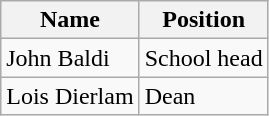<table class="wikitable">
<tr>
<th>Name</th>
<th>Position</th>
</tr>
<tr>
<td>John Baldi</td>
<td>School head</td>
</tr>
<tr>
<td>Lois Dierlam</td>
<td>Dean</td>
</tr>
</table>
